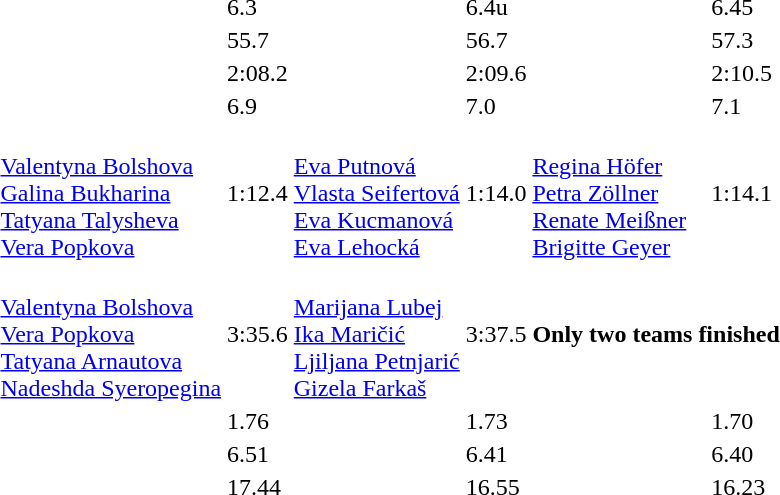<table>
<tr>
<td></td>
<td></td>
<td>6.3</td>
<td></td>
<td>6.4u</td>
<td></td>
<td>6.45</td>
</tr>
<tr>
<td></td>
<td></td>
<td>55.7</td>
<td></td>
<td>56.7</td>
<td></td>
<td>57.3</td>
</tr>
<tr>
<td></td>
<td></td>
<td>2:08.2</td>
<td></td>
<td>2:09.6</td>
<td></td>
<td>2:10.5</td>
</tr>
<tr>
<td></td>
<td></td>
<td>6.9</td>
<td></td>
<td>7.0</td>
<td></td>
<td>7.1</td>
</tr>
<tr>
<td></td>
<td><br><a href='#'>Valentyna Bolshova</a><br><a href='#'>Galina Bukharina</a><br><a href='#'>Tatyana Talysheva</a><br><a href='#'>Vera Popkova</a></td>
<td>1:12.4</td>
<td><br><a href='#'>Eva Putnová</a><br><a href='#'>Vlasta Seifertová</a><br><a href='#'>Eva Kucmanová</a><br><a href='#'>Eva Lehocká</a></td>
<td>1:14.0</td>
<td><br><a href='#'>Regina Höfer</a><br><a href='#'>Petra Zöllner</a><br><a href='#'>Renate Meißner</a><br><a href='#'>Brigitte Geyer</a></td>
<td>1:14.1</td>
</tr>
<tr>
<td></td>
<td><br><a href='#'>Valentyna Bolshova</a><br><a href='#'>Vera Popkova</a><br><a href='#'>Tatyana Arnautova</a><br><a href='#'>Nadeshda Syeropegina</a></td>
<td>3:35.6</td>
<td><br><a href='#'>Marijana Lubej</a><br><a href='#'>Ika Maričić</a><br><a href='#'>Ljiljana Petnjarić</a><br><a href='#'>Gizela Farkaš</a></td>
<td>3:37.5</td>
<th colspan=2>Only two teams finished</th>
</tr>
<tr>
<td></td>
<td></td>
<td>1.76</td>
<td></td>
<td>1.73</td>
<td></td>
<td>1.70</td>
</tr>
<tr>
<td></td>
<td></td>
<td>6.51</td>
<td></td>
<td>6.41</td>
<td></td>
<td>6.40</td>
</tr>
<tr>
<td></td>
<td></td>
<td>17.44</td>
<td></td>
<td>16.55</td>
<td></td>
<td>16.23</td>
</tr>
</table>
